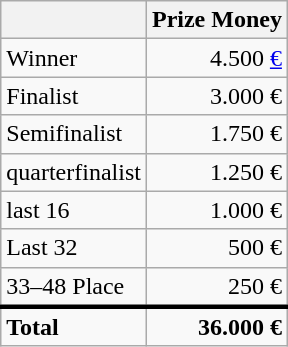<table class="wikitable sortable">
<tr>
<th></th>
<th>Prize Money</th>
</tr>
<tr>
<td>Winner</td>
<td style="text-align:right">4.500 <a href='#'>€</a></td>
</tr>
<tr>
<td>Finalist</td>
<td style="text-align:right">3.000 €</td>
</tr>
<tr>
<td>Semifinalist</td>
<td style="text-align:right">1.750 €</td>
</tr>
<tr>
<td>quarterfinalist</td>
<td style="text-align:right">1.250 €</td>
</tr>
<tr>
<td>last 16</td>
<td style="text-align:right">1.000 €</td>
</tr>
<tr>
<td>Last 32</td>
<td style="text-align:right">500 €</td>
</tr>
<tr>
<td>33–48 Place</td>
<td style="text-align:right">250 €</td>
</tr>
<tr>
<td style="border-top:medium solid"><strong>Total</strong></td>
<td style="border-top:medium solid; text-align:right"><strong>36.000 €</strong></td>
</tr>
</table>
